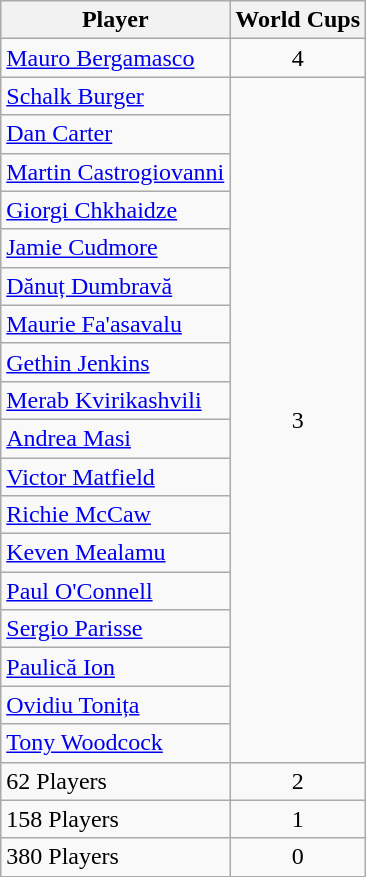<table class="wikitable" style="text-align:center">
<tr>
<th>Player</th>
<th>World Cups</th>
</tr>
<tr>
<td align="left"> <a href='#'>Mauro Bergamasco</a></td>
<td>4</td>
</tr>
<tr>
<td align="left"> <a href='#'>Schalk Burger</a></td>
<td rowspan=18>3</td>
</tr>
<tr>
<td align="left"> <a href='#'>Dan Carter</a></td>
</tr>
<tr>
<td align="left"> <a href='#'>Martin Castrogiovanni</a></td>
</tr>
<tr>
<td align="left"> <a href='#'>Giorgi Chkhaidze</a></td>
</tr>
<tr>
<td align="left"> <a href='#'>Jamie Cudmore</a></td>
</tr>
<tr>
<td align="left"> <a href='#'>Dănuț Dumbravă</a></td>
</tr>
<tr>
<td align="left"> <a href='#'>Maurie Fa'asavalu</a></td>
</tr>
<tr>
<td align="left"> <a href='#'>Gethin Jenkins</a></td>
</tr>
<tr>
<td align="left"> <a href='#'>Merab Kvirikashvili</a></td>
</tr>
<tr>
<td align="left"> <a href='#'>Andrea Masi</a></td>
</tr>
<tr>
<td align="left"> <a href='#'>Victor Matfield</a></td>
</tr>
<tr>
<td align="left"> <a href='#'>Richie McCaw</a></td>
</tr>
<tr>
<td align="left"> <a href='#'>Keven Mealamu</a></td>
</tr>
<tr>
<td align="left"> <a href='#'>Paul O'Connell</a></td>
</tr>
<tr>
<td align="left"> <a href='#'>Sergio Parisse</a></td>
</tr>
<tr>
<td align="left"> <a href='#'>Paulică Ion</a></td>
</tr>
<tr>
<td align="left"> <a href='#'>Ovidiu Tonița</a></td>
</tr>
<tr>
<td align="left"> <a href='#'>Tony Woodcock</a></td>
</tr>
<tr>
<td align="left">62 Players</td>
<td>2</td>
</tr>
<tr>
<td align="left">158 Players</td>
<td>1</td>
</tr>
<tr>
<td align="left">380 Players</td>
<td>0</td>
</tr>
</table>
